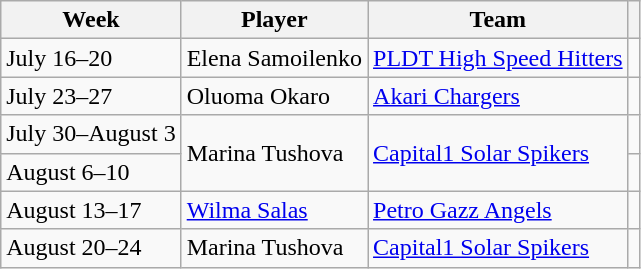<table class="wikitable">
<tr>
<th>Week</th>
<th>Player</th>
<th>Team</th>
<th></th>
</tr>
<tr>
<td>July 16–20</td>
<td> Elena Samoilenko</td>
<td><a href='#'>PLDT High Speed Hitters</a></td>
<td style="text-align:center"></td>
</tr>
<tr>
<td>July 23–27</td>
<td> Oluoma Okaro</td>
<td><a href='#'>Akari Chargers</a></td>
<td style="text-align:center"></td>
</tr>
<tr>
<td>July 30–August 3</td>
<td rowspan="2"> Marina Tushova</td>
<td rowspan="2"><a href='#'>Capital1 Solar Spikers</a></td>
<td style="text-align:center"></td>
</tr>
<tr>
<td>August 6–10</td>
<td style="text-align:center"></td>
</tr>
<tr>
<td>August 13–17</td>
<td> <a href='#'>Wilma Salas</a></td>
<td><a href='#'>Petro Gazz Angels</a></td>
<td style="text-align:center"></td>
</tr>
<tr>
<td>August 20–24</td>
<td> Marina Tushova</td>
<td><a href='#'>Capital1 Solar Spikers</a></td>
<td style="text-align:center"></td>
</tr>
</table>
